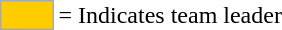<table>
<tr>
<td style="background-color:#FFCC00; border:1px solid #aaaaaa; width:2em;"></td>
<td>= Indicates team leader</td>
</tr>
</table>
